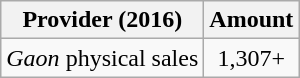<table class="wikitable" style="text-align:center;"|>
<tr>
<th>Provider (2016)</th>
<th>Amount</th>
</tr>
<tr>
<td><em>Gaon</em> physical sales</td>
<td>1,307+</td>
</tr>
</table>
